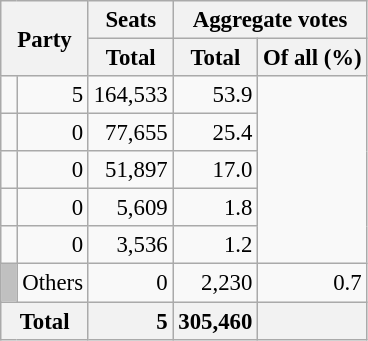<table class="wikitable" style="text-align:right; font-size:95%;">
<tr>
<th colspan="2" rowspan="2">Party</th>
<th>Seats</th>
<th colspan="2">Aggregate votes</th>
</tr>
<tr>
<th>Total</th>
<th>Total</th>
<th>Of all (%)</th>
</tr>
<tr>
<td></td>
<td>5</td>
<td>164,533</td>
<td>53.9</td>
</tr>
<tr>
<td></td>
<td>0</td>
<td>77,655</td>
<td>25.4</td>
</tr>
<tr>
<td></td>
<td>0</td>
<td>51,897</td>
<td>17.0</td>
</tr>
<tr>
<td></td>
<td>0</td>
<td>5,609</td>
<td>1.8</td>
</tr>
<tr>
<td></td>
<td>0</td>
<td>3,536</td>
<td>1.2</td>
</tr>
<tr>
<td style="background:silver;"> </td>
<td align=left>Others</td>
<td>0</td>
<td>2,230</td>
<td>0.7</td>
</tr>
<tr>
<th colspan="2" style="background:#f2f2f2"><strong>Total</strong></th>
<td style="background:#f2f2f2;"><strong>5</strong></td>
<td style="background:#f2f2f2;"><strong>305,460</strong></td>
<td style="background:#f2f2f2;"></td>
</tr>
</table>
